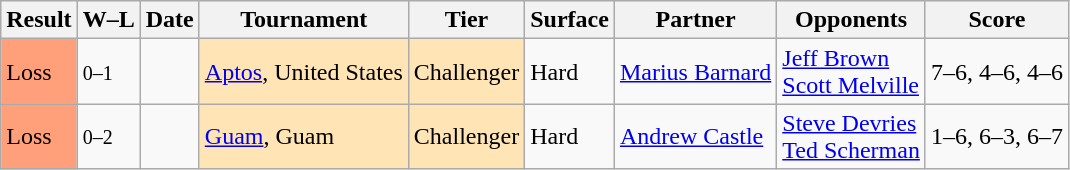<table class="sortable wikitable">
<tr>
<th>Result</th>
<th class="unsortable">W–L</th>
<th>Date</th>
<th>Tournament</th>
<th>Tier</th>
<th>Surface</th>
<th>Partner</th>
<th>Opponents</th>
<th class="unsortable">Score</th>
</tr>
<tr>
<td style="background:#ffa07a;">Loss</td>
<td><small>0–1</small></td>
<td></td>
<td style="background:moccasin;"><a href='#'>Aptos</a>, United States</td>
<td style="background:moccasin;">Challenger</td>
<td>Hard</td>
<td> <a href='#'>Marius Barnard</a></td>
<td> <a href='#'>Jeff Brown</a> <br>  <a href='#'>Scott Melville</a></td>
<td>7–6, 4–6, 4–6</td>
</tr>
<tr>
<td style="background:#ffa07a;">Loss</td>
<td><small>0–2</small></td>
<td></td>
<td style="background:moccasin;"><a href='#'>Guam</a>, Guam</td>
<td style="background:moccasin;">Challenger</td>
<td>Hard</td>
<td> <a href='#'>Andrew Castle</a></td>
<td> <a href='#'>Steve Devries</a> <br>  <a href='#'>Ted Scherman</a></td>
<td>1–6, 6–3, 6–7</td>
</tr>
</table>
